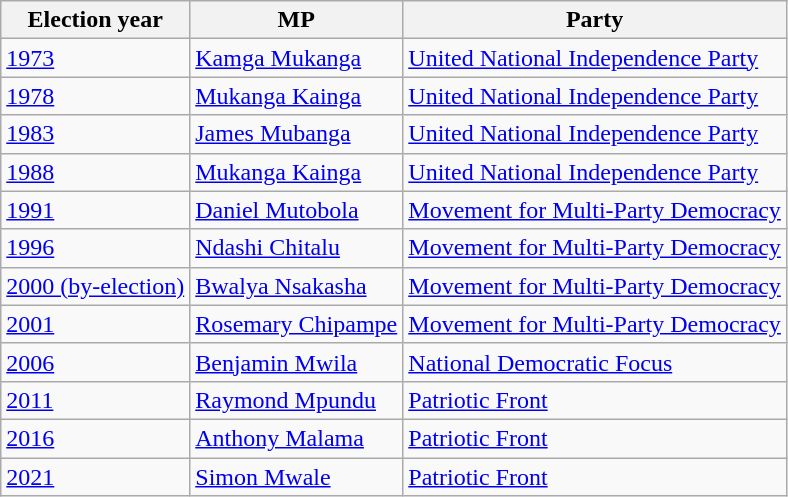<table class=wikitable>
<tr>
<th>Election year</th>
<th>MP</th>
<th>Party</th>
</tr>
<tr>
<td><a href='#'>1973</a></td>
<td><a href='#'>Kamga Mukanga</a></td>
<td><a href='#'>United National Independence Party</a></td>
</tr>
<tr>
<td><a href='#'>1978</a></td>
<td><a href='#'>Mukanga Kainga</a></td>
<td><a href='#'>United National Independence Party</a></td>
</tr>
<tr>
<td><a href='#'>1983</a></td>
<td><a href='#'>James Mubanga</a></td>
<td><a href='#'>United National Independence Party</a></td>
</tr>
<tr>
<td><a href='#'>1988</a></td>
<td><a href='#'>Mukanga Kainga</a></td>
<td><a href='#'>United National Independence Party</a></td>
</tr>
<tr>
<td><a href='#'>1991</a></td>
<td><a href='#'>Daniel Mutobola</a></td>
<td><a href='#'>Movement for Multi-Party Democracy</a></td>
</tr>
<tr>
<td><a href='#'>1996</a></td>
<td><a href='#'>Ndashi Chitalu</a></td>
<td><a href='#'>Movement for Multi-Party Democracy</a></td>
</tr>
<tr>
<td><a href='#'>2000 (by-election)</a></td>
<td><a href='#'>Bwalya Nsakasha</a></td>
<td><a href='#'>Movement for Multi-Party Democracy</a></td>
</tr>
<tr>
<td><a href='#'>2001</a></td>
<td><a href='#'>Rosemary Chipampe</a></td>
<td><a href='#'>Movement for Multi-Party Democracy</a></td>
</tr>
<tr>
<td><a href='#'>2006</a></td>
<td><a href='#'>Benjamin Mwila</a></td>
<td><a href='#'>National Democratic Focus</a></td>
</tr>
<tr>
<td><a href='#'>2011</a></td>
<td><a href='#'>Raymond Mpundu</a></td>
<td><a href='#'>Patriotic Front</a></td>
</tr>
<tr>
<td><a href='#'>2016</a></td>
<td><a href='#'>Anthony Malama</a></td>
<td><a href='#'>Patriotic Front</a></td>
</tr>
<tr>
<td><a href='#'>2021</a></td>
<td><a href='#'>Simon Mwale</a></td>
<td><a href='#'>Patriotic Front</a></td>
</tr>
</table>
